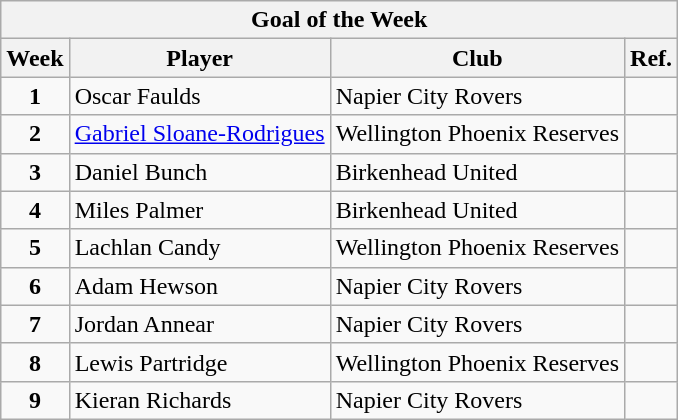<table class="wikitable collapsible collapsed">
<tr>
<th colspan="4">Goal of the Week</th>
</tr>
<tr>
<th>Week</th>
<th>Player</th>
<th>Club</th>
<th>Ref.</th>
</tr>
<tr>
<td style="text-align: center;"><strong>1</strong></td>
<td> Oscar Faulds</td>
<td>Napier City Rovers</td>
<td></td>
</tr>
<tr>
<td style="text-align: center;"><strong>2</strong></td>
<td> <a href='#'>Gabriel Sloane-Rodrigues</a></td>
<td>Wellington Phoenix Reserves</td>
<td></td>
</tr>
<tr>
<td style="text-align: center;"><strong>3</strong></td>
<td> Daniel Bunch</td>
<td>Birkenhead United</td>
<td></td>
</tr>
<tr>
<td style="text-align: center;"><strong>4</strong></td>
<td> Miles Palmer</td>
<td>Birkenhead United</td>
<td></td>
</tr>
<tr>
<td style="text-align: center;"><strong>5</strong></td>
<td> Lachlan Candy</td>
<td>Wellington Phoenix Reserves</td>
<td></td>
</tr>
<tr>
<td style="text-align: center;"><strong>6</strong></td>
<td> Adam Hewson</td>
<td>Napier City Rovers</td>
<td></td>
</tr>
<tr>
<td style="text-align: center;"><strong>7</strong></td>
<td> Jordan Annear</td>
<td>Napier City Rovers</td>
<td></td>
</tr>
<tr>
<td style="text-align: center;"><strong>8</strong></td>
<td> Lewis Partridge</td>
<td>Wellington Phoenix Reserves</td>
<td></td>
</tr>
<tr>
<td style="text-align: center;"><strong>9</strong></td>
<td> Kieran Richards</td>
<td>Napier City Rovers</td>
<td></td>
</tr>
</table>
